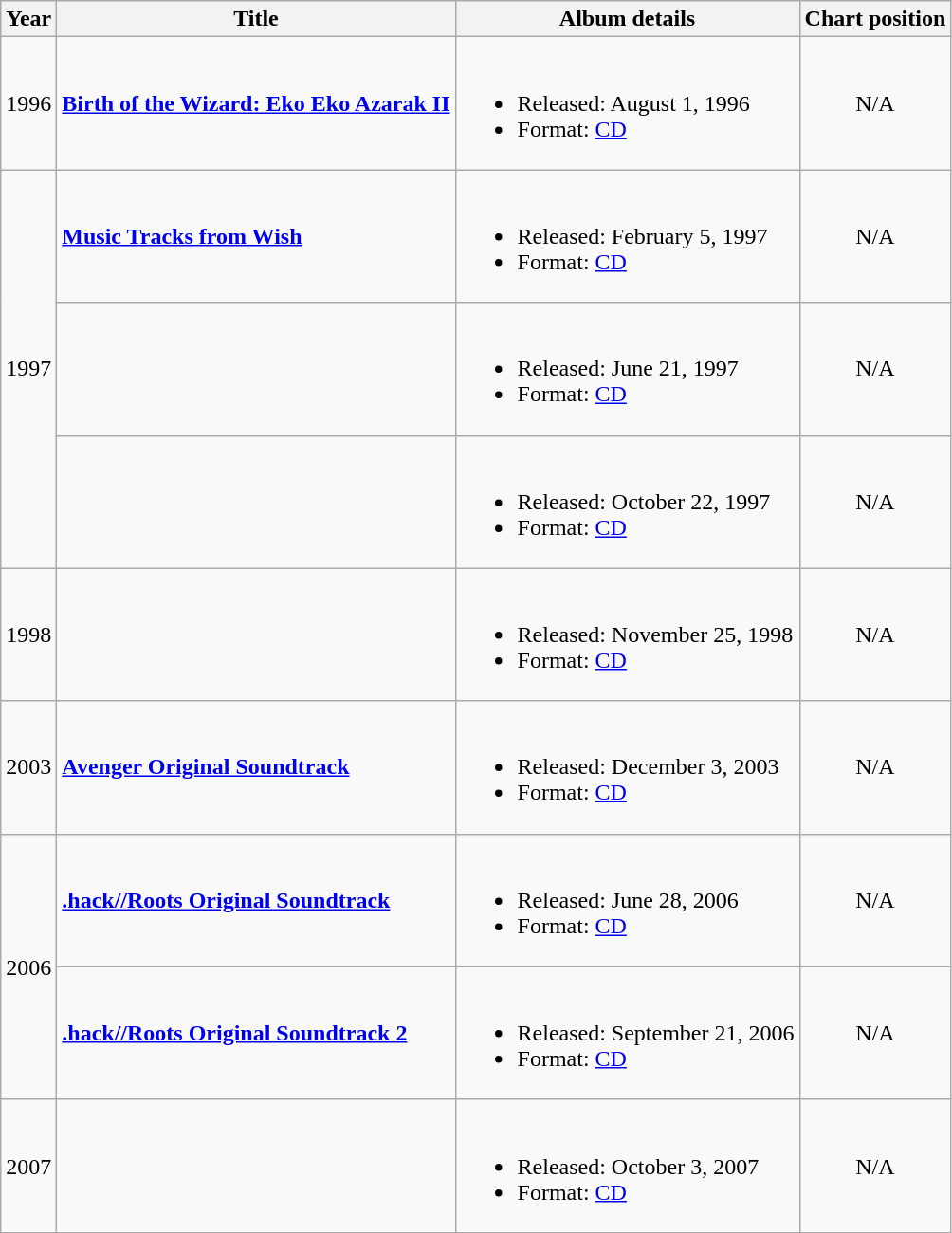<table class="wikitable">
<tr>
<th>Year</th>
<th>Title</th>
<th>Album details</th>
<th>Chart position</th>
</tr>
<tr>
<td>1996</td>
<td align="left"><strong><a href='#'>Birth of the Wizard: Eko Eko Azarak II</a></strong></td>
<td><br><ul><li>Released: August 1, 1996</li><li>Format: <a href='#'>CD</a></li></ul></td>
<td align="center">N/A</td>
</tr>
<tr>
<td rowspan=3>1997</td>
<td align="left"><strong><a href='#'>Music Tracks from Wish</a></strong></td>
<td><br><ul><li>Released: February 5, 1997</li><li>Format: <a href='#'>CD</a></li></ul></td>
<td align="center">N/A</td>
</tr>
<tr>
<td align="left"></td>
<td><br><ul><li>Released: June 21, 1997</li><li>Format: <a href='#'>CD</a></li></ul></td>
<td align="center">N/A</td>
</tr>
<tr>
<td align="left"></td>
<td><br><ul><li>Released: October 22, 1997</li><li>Format: <a href='#'>CD</a></li></ul></td>
<td align="center">N/A</td>
</tr>
<tr>
<td>1998</td>
<td alight="left"></td>
<td><br><ul><li>Released: November 25, 1998</li><li>Format: <a href='#'>CD</a></li></ul></td>
<td align="center">N/A</td>
</tr>
<tr>
<td>2003</td>
<td alight="left"><strong><a href='#'>Avenger Original Soundtrack</a></strong></td>
<td><br><ul><li>Released: December 3, 2003</li><li>Format: <a href='#'>CD</a></li></ul></td>
<td align="center">N/A</td>
</tr>
<tr>
<td rowspan=2>2006</td>
<td alight="left"><strong><a href='#'>.hack//Roots Original Soundtrack</a></strong></td>
<td><br><ul><li>Released: June 28, 2006</li><li>Format: <a href='#'>CD</a></li></ul></td>
<td align="center">N/A</td>
</tr>
<tr>
<td alight="left"><strong><a href='#'>.hack//Roots Original Soundtrack 2</a></strong></td>
<td><br><ul><li>Released: September 21, 2006</li><li>Format: <a href='#'>CD</a></li></ul></td>
<td align="center">N/A</td>
</tr>
<tr>
<td>2007</td>
<td alight="left"></td>
<td><br><ul><li>Released: October 3, 2007</li><li>Format: <a href='#'>CD</a></li></ul></td>
<td align="center">N/A</td>
</tr>
</table>
